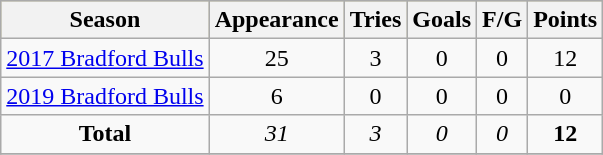<table class="wikitable" style="text-align:center;">
<tr bgcolor=#bdb76b>
<th>Season</th>
<th>Appearance</th>
<th>Tries</th>
<th>Goals</th>
<th>F/G</th>
<th>Points</th>
</tr>
<tr>
<td><a href='#'>2017 Bradford Bulls</a></td>
<td>25</td>
<td>3</td>
<td>0</td>
<td>0</td>
<td>12</td>
</tr>
<tr>
<td><a href='#'>2019 Bradford Bulls</a></td>
<td>6</td>
<td>0</td>
<td>0</td>
<td>0</td>
<td>0</td>
</tr>
<tr>
<td><strong>Total</strong></td>
<td><em>31</em></td>
<td><em>3</em></td>
<td><em>0</em></td>
<td><em>0</em></td>
<td><strong>12</strong></td>
</tr>
<tr>
</tr>
</table>
